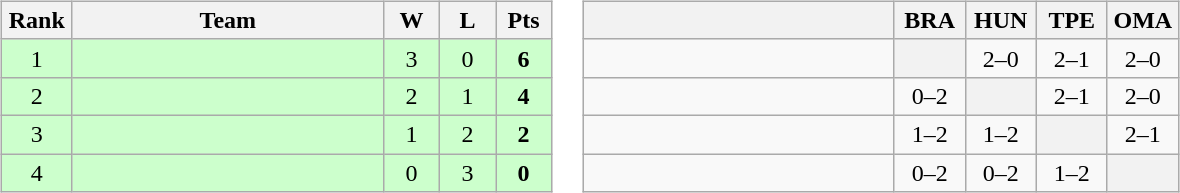<table>
<tr>
<td><br><table class=wikitable style="text-align:center">
<tr>
<th width=40>Rank</th>
<th width=200>Team</th>
<th width=30>W</th>
<th width=30>L</th>
<th width=30>Pts</th>
</tr>
<tr align=center bgcolor="#ccffcc">
<td>1</td>
<td style="text-align:left"></td>
<td>3</td>
<td>0</td>
<td><strong>6</strong></td>
</tr>
<tr align=center bgcolor="#ccffcc">
<td>2</td>
<td style="text-align:left"></td>
<td>2</td>
<td>1</td>
<td><strong>4</strong></td>
</tr>
<tr align=center bgcolor="#ccffcc">
<td>3</td>
<td style="text-align:left"></td>
<td>1</td>
<td>2</td>
<td><strong>2</strong></td>
</tr>
<tr align=center bgcolor="#ccffcc">
<td>4</td>
<td style="text-align:left"></td>
<td>0</td>
<td>3</td>
<td><strong>0</strong></td>
</tr>
</table>
</td>
<td><br><table class="wikitable" style="text-align:center">
<tr>
<th width="200"> </th>
<th width="40">BRA</th>
<th width="40">HUN</th>
<th width="40">TPE</th>
<th width="40">OMA</th>
</tr>
<tr>
<td style="text-align:left"></td>
<th></th>
<td>2–0</td>
<td>2–1</td>
<td>2–0</td>
</tr>
<tr>
<td style="text-align:left"></td>
<td>0–2</td>
<th></th>
<td>2–1</td>
<td>2–0</td>
</tr>
<tr>
<td style="text-align:left"></td>
<td>1–2</td>
<td>1–2</td>
<th></th>
<td>2–1</td>
</tr>
<tr>
<td style="text-align:left"></td>
<td>0–2</td>
<td>0–2</td>
<td>1–2</td>
<th></th>
</tr>
</table>
</td>
</tr>
</table>
